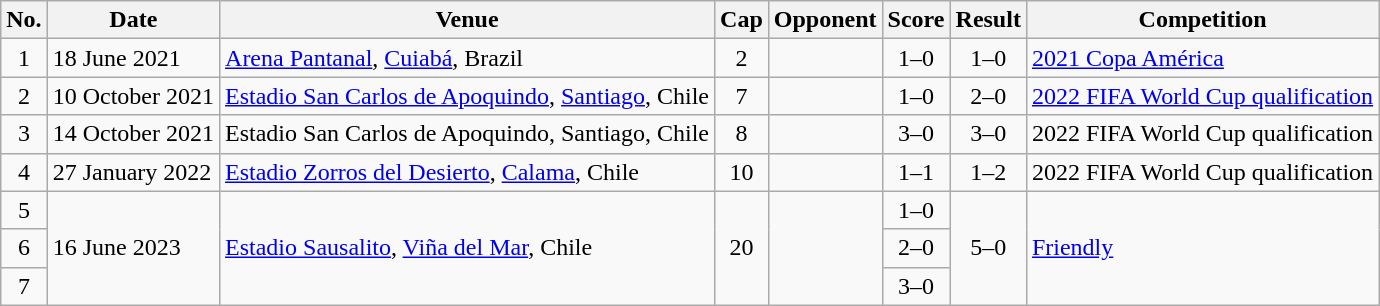<table class="wikitable sortable">
<tr>
<th scope="col">No.</th>
<th scope="col">Date</th>
<th scope="col">Venue</th>
<th scope="col">Cap</th>
<th scope="col">Opponent</th>
<th scope="col">Score</th>
<th scope="col">Result</th>
<th scope="col">Competition</th>
</tr>
<tr>
<td align="center">1</td>
<td>18 June 2021</td>
<td><a href='#'>Arena Pantanal</a>, <a href='#'>Cuiabá</a>, Brazil</td>
<td align="center">2</td>
<td></td>
<td align="center">1–0</td>
<td align="center">1–0</td>
<td><a href='#'>2021 Copa América</a></td>
</tr>
<tr>
<td align="center">2</td>
<td>10 October 2021</td>
<td><a href='#'>Estadio San Carlos de Apoquindo</a>, <a href='#'>Santiago</a>, Chile</td>
<td align="center">7</td>
<td></td>
<td align="center">1–0</td>
<td align="center">2–0</td>
<td><a href='#'>2022 FIFA World Cup qualification</a></td>
</tr>
<tr>
<td align="center">3</td>
<td>14 October 2021</td>
<td>Estadio San Carlos de Apoquindo, Santiago, Chile</td>
<td align="center">8</td>
<td></td>
<td align="center">3–0</td>
<td align="center">3–0</td>
<td>2022 FIFA World Cup qualification</td>
</tr>
<tr>
<td align="center">4</td>
<td>27 January 2022</td>
<td><a href='#'>Estadio Zorros del Desierto</a>, <a href='#'>Calama</a>, Chile</td>
<td align="center">10</td>
<td></td>
<td align="center">1–1</td>
<td align="center">1–2</td>
<td>2022 FIFA World Cup qualification</td>
</tr>
<tr>
<td align="center">5</td>
<td rowspan="3">16 June 2023</td>
<td rowspan="3"><a href='#'>Estadio Sausalito</a>, <a href='#'>Viña del Mar</a>, Chile</td>
<td rowspan="3" align="center">20</td>
<td rowspan="3"></td>
<td align="center">1–0</td>
<td rowspan="3" align="center">5–0</td>
<td rowspan="3"><a href='#'>Friendly</a></td>
</tr>
<tr>
<td align="center">6</td>
<td align="center">2–0</td>
</tr>
<tr>
<td align="center">7</td>
<td align="center">3–0</td>
</tr>
</table>
